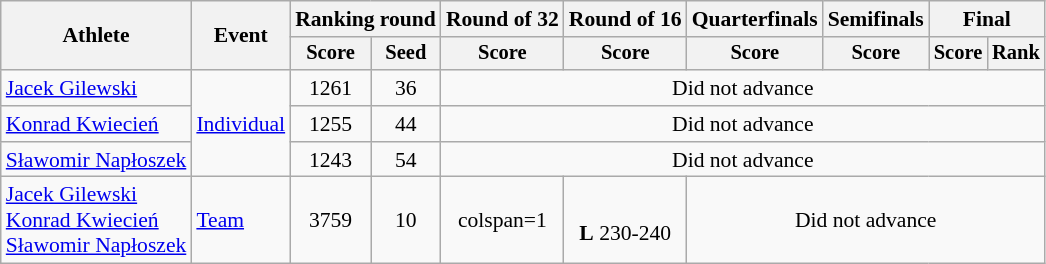<table class="wikitable" style="font-size:90%">
<tr>
<th rowspan="2">Athlete</th>
<th rowspan="2">Event</th>
<th colspan="2">Ranking round</th>
<th colspan="1">Round of 32</th>
<th colspan="1">Round of 16</th>
<th colspan="1">Quarterfinals</th>
<th colspan="1">Semifinals</th>
<th colspan="2">Final</th>
</tr>
<tr style="font-size:95%">
<th>Score</th>
<th>Seed</th>
<th>Score</th>
<th>Score</th>
<th>Score</th>
<th>Score</th>
<th>Score</th>
<th>Rank</th>
</tr>
<tr align=center>
<td align=left><a href='#'>Jacek Gilewski</a></td>
<td align=left rowspan=3><a href='#'>Individual</a></td>
<td>1261</td>
<td>36</td>
<td colspan=7>Did not advance</td>
</tr>
<tr align=center>
<td align=left><a href='#'>Konrad Kwiecień</a></td>
<td>1255</td>
<td>44</td>
<td colspan=7>Did not advance</td>
</tr>
<tr align=center>
<td align=left><a href='#'>Sławomir Napłoszek</a></td>
<td>1243</td>
<td>54</td>
<td colspan=7>Did not advance</td>
</tr>
<tr align=center>
<td align=left><a href='#'>Jacek Gilewski</a><br><a href='#'>Konrad Kwiecień</a><br><a href='#'>Sławomir Napłoszek</a></td>
<td align=left><a href='#'>Team</a></td>
<td>3759</td>
<td>10</td>
<td>colspan=1 </td>
<td><br><strong>L</strong> 230-240</td>
<td colspan=4>Did not advance</td>
</tr>
</table>
